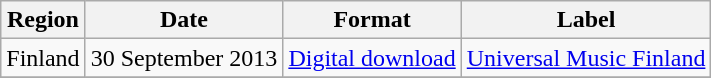<table class=wikitable>
<tr>
<th>Region</th>
<th>Date</th>
<th>Format</th>
<th>Label</th>
</tr>
<tr>
<td>Finland</td>
<td>30 September 2013</td>
<td><a href='#'>Digital download</a></td>
<td><a href='#'>Universal Music Finland</a></td>
</tr>
<tr>
</tr>
</table>
